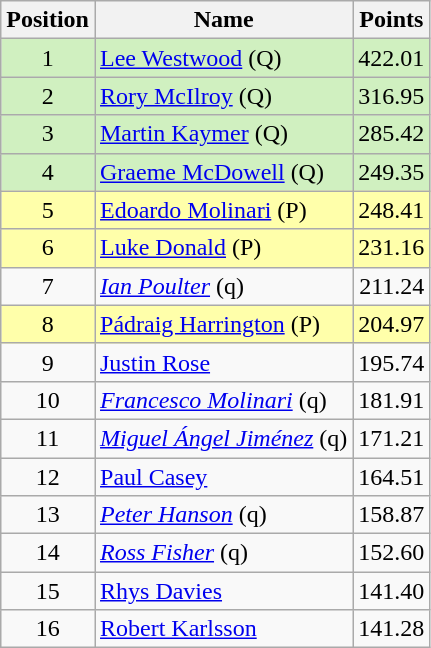<table class="wikitable">
<tr>
<th>Position</th>
<th>Name</th>
<th>Points</th>
</tr>
<tr style="background:#d0f0c0;">
<td style="text-align:center;">1</td>
<td><a href='#'>Lee Westwood</a> (Q)</td>
<td align="right">422.01</td>
</tr>
<tr style="background:#d0f0c0;">
<td style="text-align:center;">2</td>
<td><a href='#'>Rory McIlroy</a> (Q)</td>
<td align="right">316.95</td>
</tr>
<tr style="background:#d0f0c0;">
<td style="text-align:center;">3</td>
<td><a href='#'>Martin Kaymer</a> (Q)</td>
<td align="right">285.42</td>
</tr>
<tr style="background:#d0f0c0;">
<td style="text-align:center;">4</td>
<td><a href='#'>Graeme McDowell</a> (Q)</td>
<td align="right">249.35</td>
</tr>
<tr style="background:#ffa;">
<td style="text-align:center;">5</td>
<td><a href='#'>Edoardo Molinari</a> (P)</td>
<td align="right">248.41</td>
</tr>
<tr style="background:#ffa;">
<td style="text-align:center;">6</td>
<td><a href='#'>Luke Donald</a> (P)</td>
<td align="right">231.16</td>
</tr>
<tr>
<td style="text-align:center;">7</td>
<td><em><a href='#'>Ian Poulter</a></em> (q)</td>
<td align="right">211.24</td>
</tr>
<tr style="background:#ffa;">
<td style="text-align:center;">8</td>
<td><a href='#'>Pádraig Harrington</a> (P)</td>
<td align="right">204.97</td>
</tr>
<tr>
<td style="text-align:center;">9</td>
<td><a href='#'>Justin Rose</a></td>
<td align="right">195.74</td>
</tr>
<tr>
<td style="text-align:center;">10</td>
<td><em><a href='#'>Francesco Molinari</a></em> (q)</td>
<td align="right">181.91</td>
</tr>
<tr>
<td style="text-align:center;">11</td>
<td><em><a href='#'>Miguel Ángel Jiménez</a></em> (q)</td>
<td align="right">171.21</td>
</tr>
<tr>
<td style="text-align:center;">12</td>
<td><a href='#'>Paul Casey</a></td>
<td align="right">164.51</td>
</tr>
<tr>
<td style="text-align:center;">13</td>
<td><em><a href='#'>Peter Hanson</a></em> (q)</td>
<td align="right">158.87</td>
</tr>
<tr>
<td style="text-align:center;">14</td>
<td><em><a href='#'>Ross Fisher</a></em> (q)</td>
<td align="right">152.60</td>
</tr>
<tr>
<td style="text-align:center;">15</td>
<td><a href='#'>Rhys Davies</a></td>
<td align="right">141.40</td>
</tr>
<tr>
<td style="text-align:center;">16</td>
<td><a href='#'>Robert Karlsson</a></td>
<td align="right">141.28</td>
</tr>
</table>
